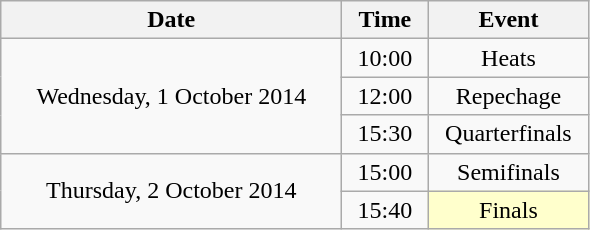<table class = "wikitable" style="text-align:center;">
<tr>
<th width=220>Date</th>
<th width=50>Time</th>
<th width=100>Event</th>
</tr>
<tr>
<td rowspan=3>Wednesday, 1 October 2014</td>
<td>10:00</td>
<td>Heats</td>
</tr>
<tr>
<td>12:00</td>
<td>Repechage</td>
</tr>
<tr>
<td>15:30</td>
<td>Quarterfinals</td>
</tr>
<tr>
<td rowspan=2>Thursday, 2 October 2014</td>
<td>15:00</td>
<td>Semifinals</td>
</tr>
<tr>
<td>15:40</td>
<td bgcolor=ffffcc>Finals</td>
</tr>
</table>
